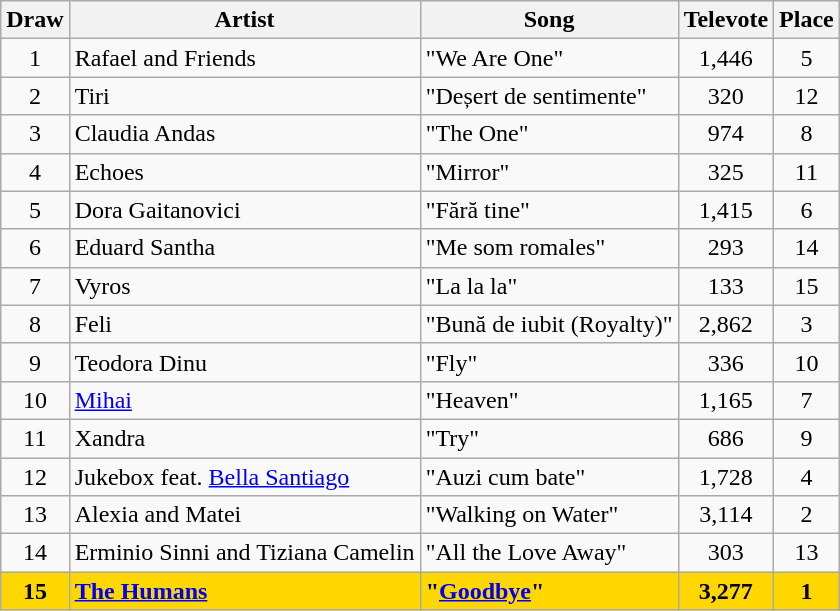<table class="sortable wikitable" style="margin: 1em auto 1em auto; text-align:center;">
<tr>
<th>Draw</th>
<th>Artist</th>
<th>Song</th>
<th>Televote</th>
<th>Place</th>
</tr>
<tr>
<td>1</td>
<td align="left">Rafael and Friends</td>
<td align="left">"We Are One"</td>
<td>1,446</td>
<td>5</td>
</tr>
<tr>
<td>2</td>
<td align="left">Tiri</td>
<td align="left">"Deșert de sentimente"</td>
<td>320</td>
<td>12</td>
</tr>
<tr>
<td>3</td>
<td align="left">Claudia Andas</td>
<td align="left">"The One"</td>
<td>974</td>
<td>8</td>
</tr>
<tr>
<td>4</td>
<td align="left">Echoes</td>
<td align="left">"Mirror"</td>
<td>325</td>
<td>11</td>
</tr>
<tr>
<td>5</td>
<td align="left">Dora Gaitanovici</td>
<td align="left">"Fără tine"</td>
<td>1,415</td>
<td>6</td>
</tr>
<tr>
<td>6</td>
<td align="left">Eduard Santha</td>
<td align="left">"Me som romales"</td>
<td>293</td>
<td>14</td>
</tr>
<tr>
<td>7</td>
<td align="left">Vyros</td>
<td align="left">"La la la"</td>
<td>133</td>
<td>15</td>
</tr>
<tr>
<td>8</td>
<td align="left">Feli</td>
<td align="left">"Bună de iubit (Royalty)"</td>
<td>2,862</td>
<td>3</td>
</tr>
<tr>
<td>9</td>
<td align="left">Teodora Dinu</td>
<td align="left">"Fly"</td>
<td>336</td>
<td>10</td>
</tr>
<tr>
<td>10</td>
<td align="left"><a href='#'>Mihai</a></td>
<td align="left">"Heaven"</td>
<td>1,165</td>
<td>7</td>
</tr>
<tr>
<td>11</td>
<td align="left">Xandra</td>
<td align="left">"Try"</td>
<td>686</td>
<td>9</td>
</tr>
<tr>
<td>12</td>
<td align="left">Jukebox feat. <a href='#'>Bella Santiago</a></td>
<td align="left">"Auzi cum bate"</td>
<td>1,728</td>
<td>4</td>
</tr>
<tr>
<td>13</td>
<td align="left">Alexia and Matei</td>
<td align="left">"Walking on Water"</td>
<td>3,114</td>
<td>2</td>
</tr>
<tr>
<td>14</td>
<td align="left">Erminio Sinni and Tiziana Camelin</td>
<td align="left">"All the Love Away"</td>
<td>303</td>
<td>13</td>
</tr>
<tr style="font-weight:bold; background:gold;">
<td>15</td>
<td align="left" data-sort-value="Humans, The"><a href='#'>The Humans</a></td>
<td align="left">"<a href='#'>Goodbye</a>"</td>
<td>3,277</td>
<td>1</td>
</tr>
</table>
